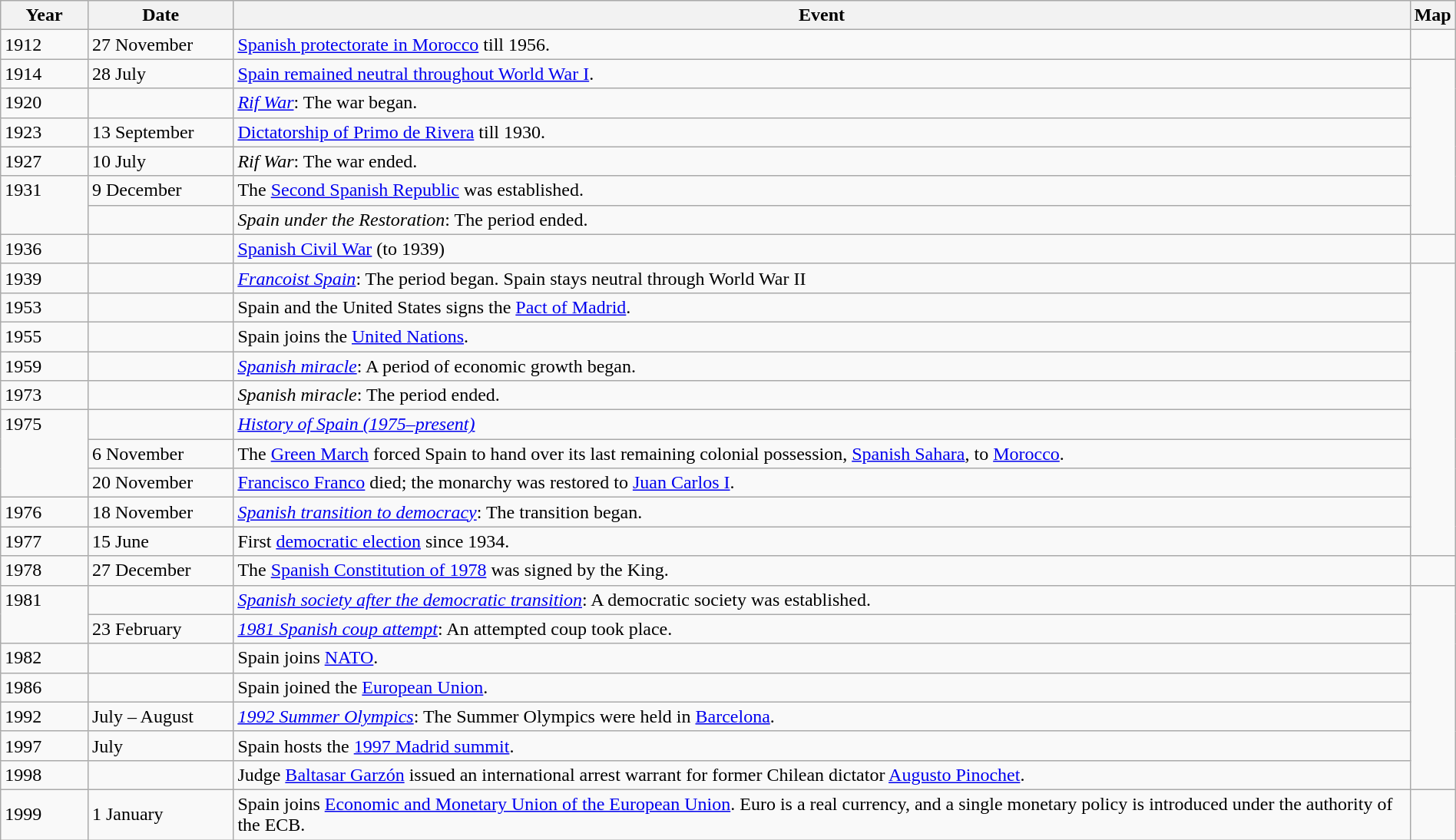<table class="wikitable" style="width:100%">
<tr>
<th style="width:6%">Year</th>
<th style="width:10%">Date</th>
<th>Event</th>
<th>Map</th>
</tr>
<tr>
<td>1912</td>
<td>27 November</td>
<td><a href='#'>Spanish protectorate in Morocco</a> till 1956.</td>
<td></td>
</tr>
<tr>
<td>1914</td>
<td>28 July</td>
<td><a href='#'>Spain remained neutral throughout World War I</a>.</td>
</tr>
<tr>
<td>1920</td>
<td></td>
<td><em><a href='#'>Rif War</a></em>: The war began.</td>
</tr>
<tr>
<td>1923</td>
<td>13 September</td>
<td><a href='#'>Dictatorship of Primo de Rivera</a> till 1930.</td>
</tr>
<tr>
<td>1927</td>
<td>10 July</td>
<td><em>Rif War</em>: The war ended.</td>
</tr>
<tr>
<td rowspan="2" style="vertical-align:top;">1931</td>
<td>9 December</td>
<td>The <a href='#'>Second Spanish Republic</a> was established.</td>
</tr>
<tr>
<td></td>
<td><em>Spain under the Restoration</em>: The period ended.</td>
</tr>
<tr>
<td>1936</td>
<td></td>
<td><a href='#'>Spanish Civil War</a> (to 1939)</td>
<td></td>
</tr>
<tr>
<td>1939</td>
<td></td>
<td><em><a href='#'>Francoist Spain</a></em>: The period began.     Spain stays neutral through World War II</td>
</tr>
<tr>
<td>1953</td>
<td></td>
<td>Spain and the United States signs the <a href='#'>Pact of Madrid</a>.</td>
</tr>
<tr>
<td>1955</td>
<td></td>
<td>Spain joins the <a href='#'>United Nations</a>.</td>
</tr>
<tr>
<td>1959</td>
<td></td>
<td><em><a href='#'>Spanish miracle</a></em>: A period of economic growth began.</td>
</tr>
<tr>
<td>1973</td>
<td></td>
<td><em>Spanish miracle</em>: The period ended.</td>
</tr>
<tr>
<td rowspan="3" style="vertical-align:top;">1975</td>
<td></td>
<td><em><a href='#'>History of Spain (1975–present)</a></em></td>
</tr>
<tr>
<td>6 November</td>
<td>The <a href='#'>Green March</a> forced Spain to hand over its last remaining colonial possession, <a href='#'>Spanish Sahara</a>, to <a href='#'>Morocco</a>.</td>
</tr>
<tr>
<td>20 November</td>
<td><a href='#'>Francisco Franco</a> died; the monarchy was restored to <a href='#'>Juan Carlos I</a>.</td>
</tr>
<tr>
<td>1976</td>
<td>18 November</td>
<td><em><a href='#'>Spanish transition to democracy</a></em>: The transition began.</td>
</tr>
<tr>
<td>1977</td>
<td>15 June</td>
<td>First <a href='#'>democratic election</a> since 1934.</td>
</tr>
<tr>
<td>1978</td>
<td>27 December</td>
<td>The <a href='#'>Spanish Constitution of 1978</a> was signed by the King.</td>
<td></td>
</tr>
<tr>
<td rowspan="2" style="vertical-align:top;">1981</td>
<td></td>
<td><em><a href='#'>Spanish society after the democratic transition</a></em>: A democratic society was established.</td>
</tr>
<tr>
<td>23 February</td>
<td><em><a href='#'>1981 Spanish coup attempt</a></em>: An attempted coup took place.</td>
</tr>
<tr>
<td>1982</td>
<td></td>
<td>Spain joins <a href='#'>NATO</a>.</td>
</tr>
<tr>
<td>1986</td>
<td></td>
<td>Spain joined the <a href='#'>European Union</a>.</td>
</tr>
<tr>
<td>1992</td>
<td>July – August</td>
<td><em><a href='#'>1992 Summer Olympics</a></em>: The Summer Olympics were held in <a href='#'>Barcelona</a>.</td>
</tr>
<tr>
<td>1997</td>
<td>July</td>
<td>Spain hosts the <a href='#'>1997 Madrid summit</a>.</td>
</tr>
<tr>
<td>1998</td>
<td></td>
<td>Judge <a href='#'>Baltasar Garzón</a> issued an international arrest warrant for former Chilean dictator <a href='#'>Augusto Pinochet</a>.</td>
</tr>
<tr>
<td>1999</td>
<td>1 January</td>
<td>Spain joins <a href='#'>Economic and Monetary Union of the European Union</a>. Euro is a real currency, and a single monetary policy is introduced under the authority of the ECB.</td>
<td></td>
</tr>
</table>
